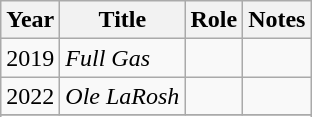<table class="wikitable">
<tr>
<th>Year</th>
<th>Title</th>
<th>Role</th>
<th>Notes</th>
</tr>
<tr>
<td>2019</td>
<td><em>Full Gas</em></td>
<td></td>
<td></td>
</tr>
<tr>
<td>2022</td>
<td><em>Ole LaRosh</em></td>
<td></td>
<td></td>
</tr>
<tr>
</tr>
<tr>
</tr>
</table>
